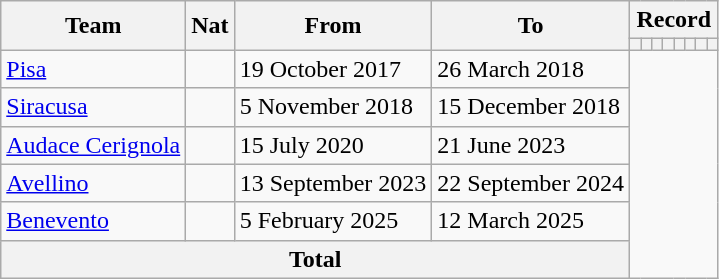<table class="wikitable" style="text-align: center">
<tr>
<th rowspan="2">Team</th>
<th rowspan="2">Nat</th>
<th rowspan="2">From</th>
<th rowspan="2">To</th>
<th colspan="8">Record</th>
</tr>
<tr>
<th></th>
<th></th>
<th></th>
<th></th>
<th></th>
<th></th>
<th></th>
<th></th>
</tr>
<tr>
<td align=left><a href='#'>Pisa</a></td>
<td></td>
<td align=left>19 October 2017</td>
<td align=left>26 March 2018<br></td>
</tr>
<tr>
<td align=left><a href='#'>Siracusa</a></td>
<td></td>
<td align=left>5 November 2018</td>
<td align=left>15 December 2018<br></td>
</tr>
<tr>
<td align=left><a href='#'>Audace Cerignola</a></td>
<td></td>
<td align=left>15 July 2020</td>
<td align=left>21 June 2023<br></td>
</tr>
<tr>
<td align=left><a href='#'>Avellino</a></td>
<td></td>
<td align=left>13 September 2023</td>
<td align=left>22 September 2024<br></td>
</tr>
<tr>
<td align=left><a href='#'>Benevento</a></td>
<td></td>
<td align=left>5 February 2025</td>
<td align=left>12 March 2025<br></td>
</tr>
<tr>
<th colspan="4">Total<br></th>
</tr>
</table>
